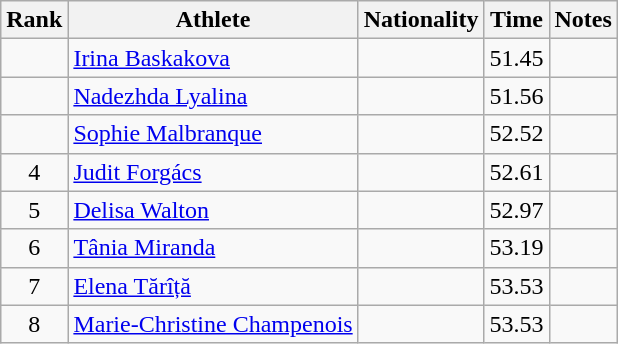<table class="wikitable sortable" style="text-align:center">
<tr>
<th>Rank</th>
<th>Athlete</th>
<th>Nationality</th>
<th>Time</th>
<th>Notes</th>
</tr>
<tr>
<td></td>
<td align=left><a href='#'>Irina Baskakova</a></td>
<td align=left></td>
<td>51.45</td>
<td></td>
</tr>
<tr>
<td></td>
<td align=left><a href='#'>Nadezhda Lyalina</a></td>
<td align=left></td>
<td>51.56</td>
<td></td>
</tr>
<tr>
<td></td>
<td align=left><a href='#'>Sophie Malbranque</a></td>
<td align=left></td>
<td>52.52</td>
<td></td>
</tr>
<tr>
<td>4</td>
<td align=left><a href='#'>Judit Forgács</a></td>
<td align=left></td>
<td>52.61</td>
<td></td>
</tr>
<tr>
<td>5</td>
<td align=left><a href='#'>Delisa Walton</a></td>
<td align=left></td>
<td>52.97</td>
<td></td>
</tr>
<tr>
<td>6</td>
<td align=left><a href='#'>Tânia Miranda</a></td>
<td align=left></td>
<td>53.19</td>
<td></td>
</tr>
<tr>
<td>7</td>
<td align=left><a href='#'>Elena Tărîță</a></td>
<td align=left></td>
<td>53.53</td>
<td></td>
</tr>
<tr>
<td>8</td>
<td align=left><a href='#'>Marie-Christine Champenois</a></td>
<td align=left></td>
<td>53.53</td>
<td></td>
</tr>
</table>
